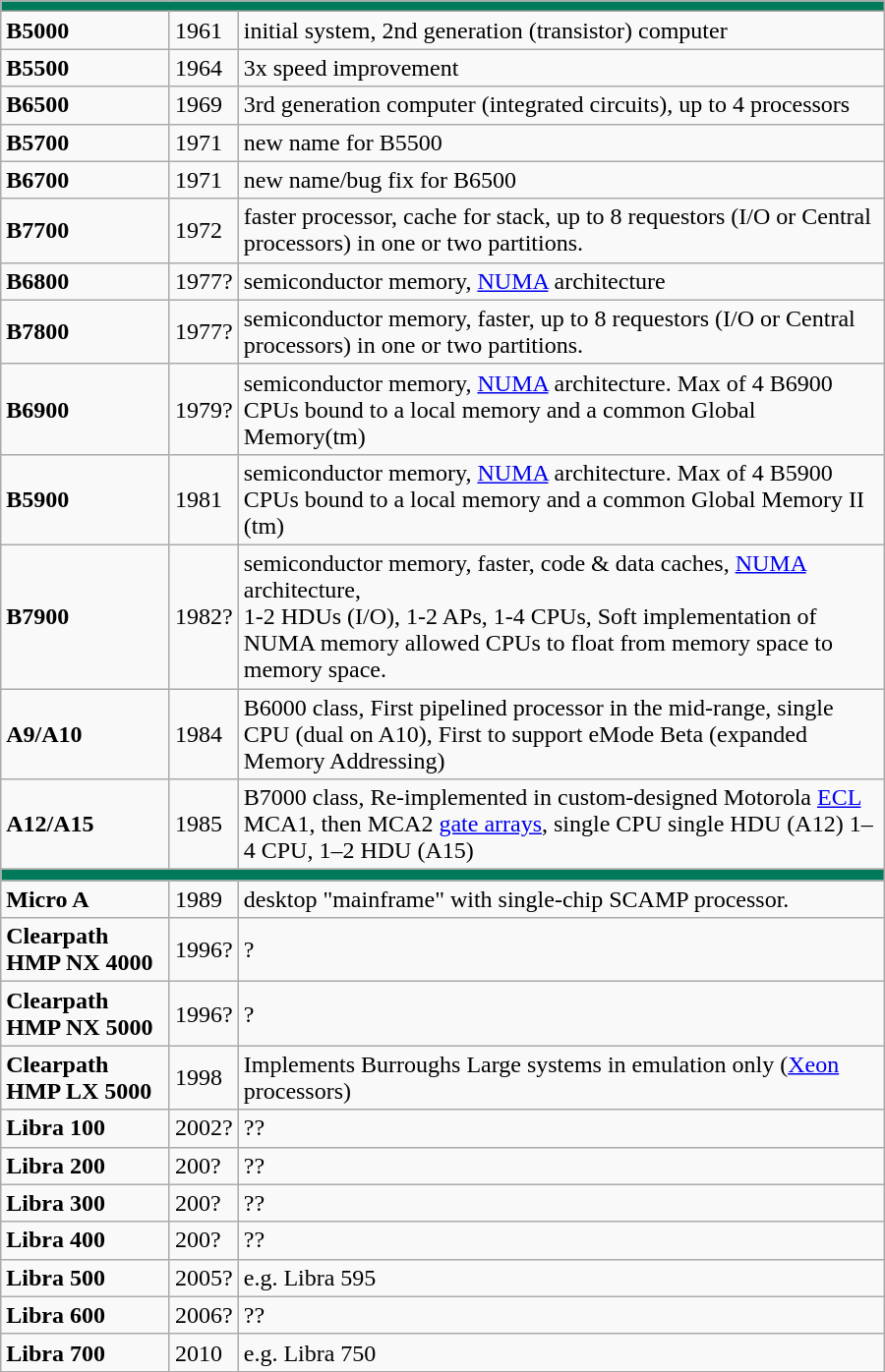<table class="wikitable" width="600" align="center">
<tr>
<th style="background: #017A5B;" cellpadding="2" colspan="4"></th>
</tr>
<tr text-align="left">
<td><strong>B5000</strong></td>
<td>1961</td>
<td>initial system, 2nd generation (transistor) computer</td>
</tr>
<tr>
<td><strong>B5500</strong></td>
<td>1964</td>
<td>3x speed improvement</td>
</tr>
<tr>
<td><strong>B6500</strong></td>
<td>1969</td>
<td>3rd generation computer (integrated circuits), up to 4 processors</td>
</tr>
<tr>
<td><strong>B5700</strong></td>
<td>1971</td>
<td>new name for B5500</td>
</tr>
<tr>
<td><strong>B6700</strong></td>
<td>1971</td>
<td>new name/bug fix for B6500</td>
</tr>
<tr>
<td><strong>B7700</strong></td>
<td>1972</td>
<td>faster processor, cache for stack, up to 8 requestors (I/O or Central processors) in one or two partitions.</td>
</tr>
<tr>
<td><strong>B6800</strong></td>
<td>1977?</td>
<td>semiconductor memory, <a href='#'>NUMA</a> architecture</td>
</tr>
<tr>
<td><strong>B7800</strong></td>
<td>1977?</td>
<td>semiconductor memory, faster, up to 8 requestors (I/O or Central processors) in one or two partitions.</td>
</tr>
<tr>
<td><strong>B6900</strong></td>
<td>1979?</td>
<td>semiconductor memory, <a href='#'>NUMA</a> architecture. Max of 4 B6900 CPUs bound to a local memory and a common Global Memory(tm)</td>
</tr>
<tr>
<td><strong>B5900</strong></td>
<td>1981</td>
<td>semiconductor memory, <a href='#'>NUMA</a> architecture. Max of 4 B5900 CPUs bound to a local memory and a common Global Memory II (tm)</td>
</tr>
<tr>
<td><strong>B7900</strong></td>
<td>1982?</td>
<td>semiconductor memory, faster, code & data caches, <a href='#'>NUMA</a> architecture,<br>1-2 HDUs (I/O), 1-2 APs, 1-4 CPUs, Soft implementation of NUMA memory allowed CPUs to float from memory space to memory space.</td>
</tr>
<tr>
<td><strong>A9/A10</strong></td>
<td>1984</td>
<td>B6000 class, First pipelined processor in the mid-range, single CPU (dual on A10), First to support eMode Beta (expanded Memory Addressing)</td>
</tr>
<tr>
<td><strong>A12/A15</strong></td>
<td>1985</td>
<td>B7000 class, Re-implemented in custom-designed Motorola <a href='#'>ECL</a> MCA1, then MCA2 <a href='#'>gate arrays</a>, single CPU single HDU (A12) 1–4 CPU, 1–2 HDU (A15)</td>
</tr>
<tr>
</tr>
<tr>
</tr>
<tr>
<th style="background: #017A5B;" cellpadding="2" colspan="4"></th>
</tr>
<tr>
<td><strong>Micro A</strong></td>
<td>1989</td>
<td>desktop "mainframe" with single-chip SCAMP processor.</td>
</tr>
<tr>
<td><strong>Clearpath HMP NX 4000</strong></td>
<td>1996?</td>
<td>?</td>
</tr>
<tr>
<td><strong>Clearpath HMP NX 5000</strong></td>
<td>1996?</td>
<td>?</td>
</tr>
<tr>
<td><strong>Clearpath HMP LX 5000</strong></td>
<td>1998</td>
<td>Implements Burroughs Large systems in emulation only (<a href='#'>Xeon</a> processors)</td>
</tr>
<tr>
<td><strong>Libra 100</strong></td>
<td>2002?</td>
<td>??</td>
</tr>
<tr>
<td><strong>Libra 200</strong></td>
<td>200?</td>
<td>??</td>
</tr>
<tr>
<td><strong>Libra 300</strong></td>
<td>200?</td>
<td>??</td>
</tr>
<tr>
<td><strong>Libra 400</strong></td>
<td>200?</td>
<td>??</td>
</tr>
<tr>
<td><strong>Libra 500</strong></td>
<td>2005?</td>
<td>e.g. Libra 595</td>
</tr>
<tr>
<td><strong>Libra 600</strong></td>
<td>2006?</td>
<td>??</td>
</tr>
<tr>
<td><strong>Libra 700</strong></td>
<td>2010</td>
<td>e.g. Libra 750</td>
</tr>
</table>
